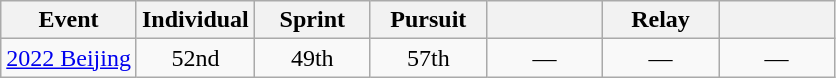<table class="wikitable" style="text-align: center;">
<tr ">
<th>Event</th>
<th style="width:70px;">Individual</th>
<th style="width:70px;">Sprint</th>
<th style="width:70px;">Pursuit</th>
<th style="width:70px;"></th>
<th style="width:70px;">Relay</th>
<th style="width:70px;"></th>
</tr>
<tr>
<td align="left"> <a href='#'>2022 Beijing</a></td>
<td>52nd</td>
<td>49th</td>
<td>57th</td>
<td>—</td>
<td>—</td>
<td>—</td>
</tr>
</table>
